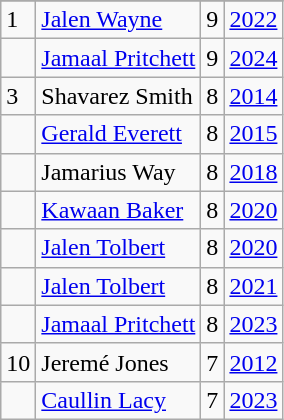<table class="wikitable">
<tr>
</tr>
<tr>
<td>1</td>
<td><a href='#'>Jalen Wayne</a></td>
<td>9</td>
<td><a href='#'>2022</a></td>
</tr>
<tr>
<td></td>
<td><a href='#'>Jamaal Pritchett</a></td>
<td>9</td>
<td><a href='#'>2024</a></td>
</tr>
<tr>
<td>3</td>
<td>Shavarez Smith</td>
<td>8</td>
<td><a href='#'>2014</a></td>
</tr>
<tr>
<td></td>
<td><a href='#'>Gerald Everett</a></td>
<td>8</td>
<td><a href='#'>2015</a></td>
</tr>
<tr>
<td></td>
<td>Jamarius Way</td>
<td>8</td>
<td><a href='#'>2018</a></td>
</tr>
<tr>
<td></td>
<td><a href='#'>Kawaan Baker</a></td>
<td>8</td>
<td><a href='#'>2020</a></td>
</tr>
<tr>
<td></td>
<td><a href='#'>Jalen Tolbert</a></td>
<td>8</td>
<td><a href='#'>2020</a></td>
</tr>
<tr>
<td></td>
<td><a href='#'>Jalen Tolbert</a></td>
<td>8</td>
<td><a href='#'>2021</a></td>
</tr>
<tr>
<td></td>
<td><a href='#'>Jamaal Pritchett</a></td>
<td>8</td>
<td><a href='#'>2023</a></td>
</tr>
<tr>
<td>10</td>
<td>Jeremé Jones</td>
<td>7</td>
<td><a href='#'>2012</a></td>
</tr>
<tr>
<td></td>
<td><a href='#'>Caullin Lacy</a></td>
<td>7</td>
<td><a href='#'>2023</a></td>
</tr>
</table>
